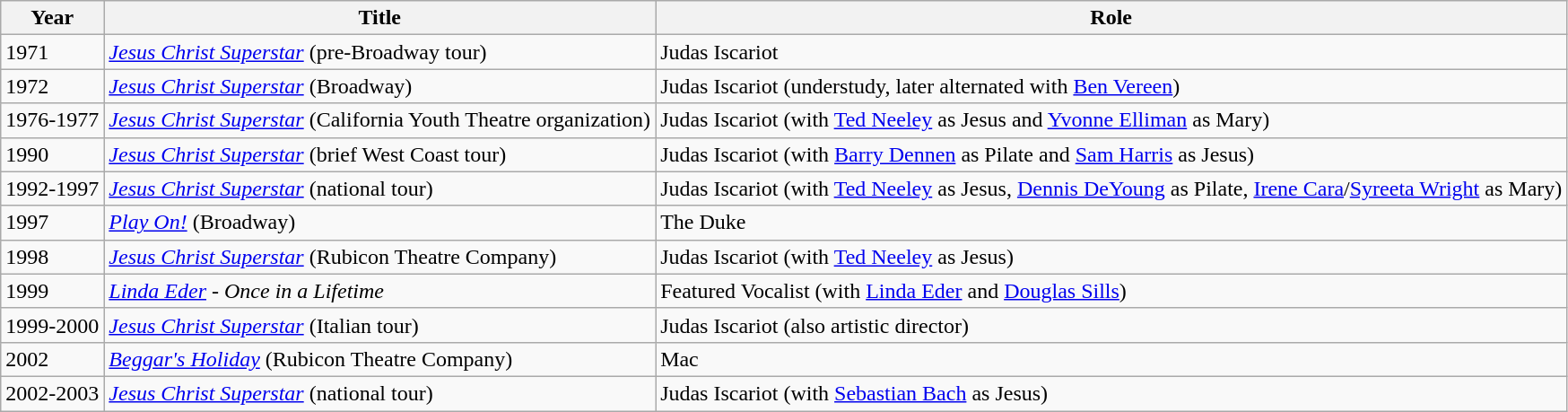<table class="wikitable">
<tr>
<th>Year</th>
<th>Title</th>
<th>Role</th>
</tr>
<tr>
<td>1971</td>
<td><em><a href='#'>Jesus Christ Superstar</a></em> (pre-Broadway tour)</td>
<td>Judas Iscariot</td>
</tr>
<tr>
<td>1972</td>
<td><em><a href='#'>Jesus Christ Superstar</a></em> (Broadway)</td>
<td>Judas Iscariot (understudy, later alternated with <a href='#'>Ben Vereen</a>)</td>
</tr>
<tr>
<td>1976-1977</td>
<td><em><a href='#'>Jesus Christ Superstar</a></em> (California Youth Theatre organization)</td>
<td>Judas Iscariot (with <a href='#'>Ted Neeley</a> as Jesus and <a href='#'>Yvonne Elliman</a> as Mary)</td>
</tr>
<tr>
<td>1990</td>
<td><em><a href='#'>Jesus Christ Superstar</a></em> (brief West Coast tour)</td>
<td>Judas Iscariot (with <a href='#'>Barry Dennen</a> as Pilate and <a href='#'>Sam Harris</a> as Jesus)</td>
</tr>
<tr>
<td>1992-1997</td>
<td><em><a href='#'>Jesus Christ Superstar</a></em> (national tour)</td>
<td>Judas Iscariot (with <a href='#'>Ted Neeley</a> as Jesus, <a href='#'>Dennis DeYoung</a> as Pilate, <a href='#'>Irene Cara</a>/<a href='#'>Syreeta Wright</a> as Mary)</td>
</tr>
<tr>
<td>1997</td>
<td><em><a href='#'>Play On!</a></em> (Broadway)</td>
<td>The Duke</td>
</tr>
<tr>
<td>1998</td>
<td><em><a href='#'>Jesus Christ Superstar</a></em> (Rubicon Theatre Company)</td>
<td>Judas Iscariot (with <a href='#'>Ted Neeley</a> as Jesus)</td>
</tr>
<tr>
<td>1999</td>
<td><em><a href='#'>Linda Eder</a> - Once in a Lifetime</em></td>
<td>Featured Vocalist (with <a href='#'>Linda Eder</a> and <a href='#'>Douglas Sills</a>)</td>
</tr>
<tr>
<td>1999-2000</td>
<td><em><a href='#'>Jesus Christ Superstar</a></em> (Italian tour)</td>
<td>Judas Iscariot (also artistic director)</td>
</tr>
<tr>
<td>2002</td>
<td><em><a href='#'>Beggar's Holiday</a></em> (Rubicon Theatre Company)</td>
<td>Mac</td>
</tr>
<tr>
<td>2002-2003</td>
<td><em><a href='#'>Jesus Christ Superstar</a></em> (national tour)</td>
<td>Judas Iscariot (with <a href='#'>Sebastian Bach</a> as Jesus)</td>
</tr>
</table>
